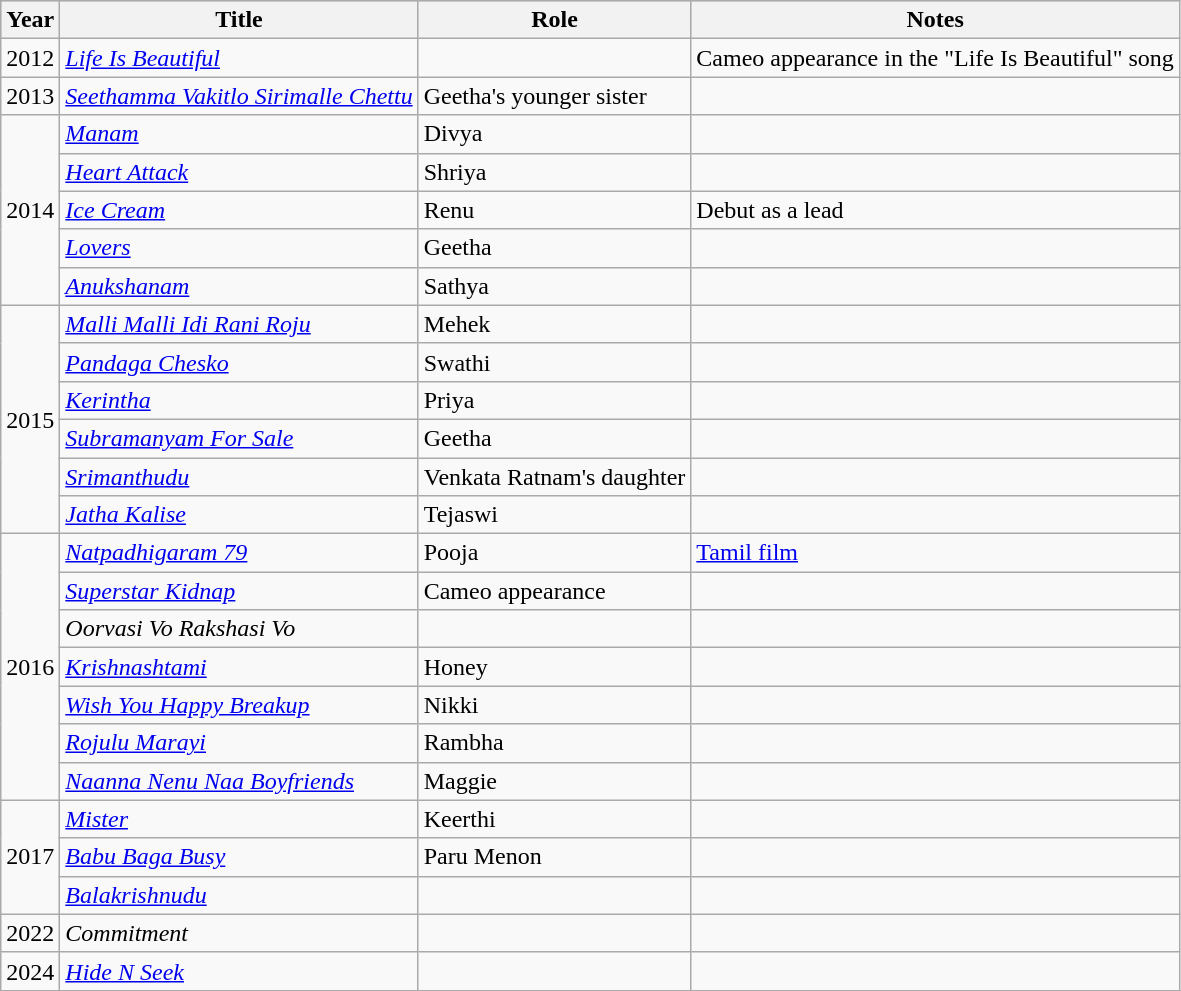<table class="wikitable sortable">
<tr style="background:#ccc;">
<th>Year</th>
<th>Title</th>
<th>Role</th>
<th>Notes</th>
</tr>
<tr>
<td>2012</td>
<td><em><a href='#'>Life Is Beautiful</a></em></td>
<td></td>
<td>Cameo appearance in the "Life Is Beautiful" song</td>
</tr>
<tr>
<td>2013</td>
<td><em><a href='#'>Seethamma Vakitlo Sirimalle Chettu</a></em></td>
<td>Geetha's younger sister</td>
<td></td>
</tr>
<tr>
<td rowspan="5">2014</td>
<td><em><a href='#'>Manam</a></em></td>
<td>Divya</td>
<td></td>
</tr>
<tr>
<td><em><a href='#'>Heart Attack</a></em></td>
<td>Shriya</td>
<td></td>
</tr>
<tr>
<td><em><a href='#'>Ice Cream</a></em></td>
<td>Renu</td>
<td>Debut as a lead</td>
</tr>
<tr>
<td><em><a href='#'>Lovers</a></em></td>
<td>Geetha</td>
<td></td>
</tr>
<tr>
<td><em><a href='#'>Anukshanam</a></em></td>
<td>Sathya</td>
<td></td>
</tr>
<tr>
<td rowspan="6">2015</td>
<td><em><a href='#'>Malli Malli Idi Rani Roju</a></em></td>
<td>Mehek</td>
<td></td>
</tr>
<tr>
<td><em><a href='#'>Pandaga Chesko</a></em></td>
<td>Swathi</td>
<td></td>
</tr>
<tr>
<td><em><a href='#'>Kerintha</a></em></td>
<td>Priya</td>
<td></td>
</tr>
<tr>
<td><em><a href='#'>Subramanyam For Sale</a></em></td>
<td>Geetha</td>
<td></td>
</tr>
<tr>
<td><em><a href='#'>Srimanthudu</a></em></td>
<td>Venkata Ratnam's daughter</td>
<td></td>
</tr>
<tr>
<td><em><a href='#'>Jatha Kalise</a></em></td>
<td>Tejaswi</td>
<td></td>
</tr>
<tr>
<td rowspan="7">2016</td>
<td><em><a href='#'>Natpadhigaram 79</a></em></td>
<td>Pooja</td>
<td><a href='#'>Tamil film</a></td>
</tr>
<tr>
<td><em><a href='#'>Superstar Kidnap</a></em></td>
<td>Cameo appearance</td>
<td></td>
</tr>
<tr>
<td><em>Oorvasi Vo Rakshasi Vo</em></td>
<td></td>
<td></td>
</tr>
<tr>
<td><em><a href='#'>Krishnashtami</a></em></td>
<td>Honey</td>
<td></td>
</tr>
<tr>
<td><em><a href='#'>Wish You Happy Breakup</a></em></td>
<td>Nikki</td>
<td></td>
</tr>
<tr>
<td><a href='#'><em>Rojulu Marayi</em></a></td>
<td>Rambha</td>
<td></td>
</tr>
<tr>
<td><em><a href='#'>Naanna Nenu Naa Boyfriends</a></em></td>
<td>Maggie</td>
<td></td>
</tr>
<tr>
<td rowspan="3">2017</td>
<td><em><a href='#'>Mister</a></em></td>
<td>Keerthi</td>
<td></td>
</tr>
<tr>
<td><em><a href='#'>Babu Baga Busy</a></em></td>
<td>Paru Menon</td>
<td></td>
</tr>
<tr>
<td><em><a href='#'>Balakrishnudu</a></em></td>
<td></td>
<td></td>
</tr>
<tr>
<td>2022</td>
<td><em>Commitment</em></td>
<td></td>
<td></td>
</tr>
<tr>
<td>2024</td>
<td><em><a href='#'> Hide N Seek</a></em></td>
<td></td>
<td></td>
</tr>
</table>
